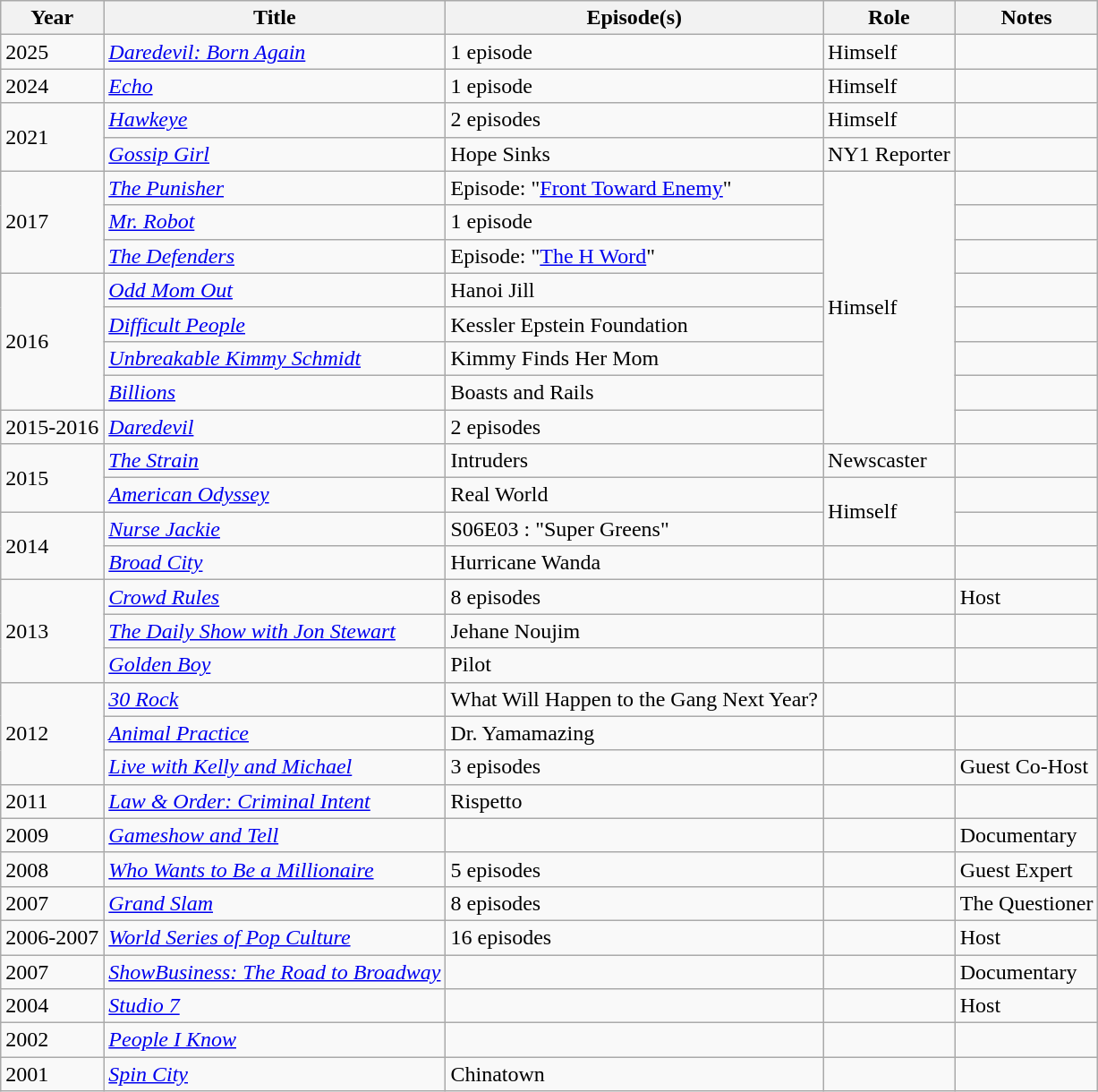<table class="wikitable sortable">
<tr>
<th>Year</th>
<th>Title</th>
<th>Episode(s)</th>
<th>Role</th>
<th>Notes</th>
</tr>
<tr>
<td rowspan="1">2025</td>
<td><em><a href='#'>Daredevil: Born Again</a></em></td>
<td>1 episode</td>
<td>Himself</td>
<td></td>
</tr>
<tr>
<td rowspan="1">2024</td>
<td><em><a href='#'>Echo</a></em></td>
<td>1 episode</td>
<td>Himself</td>
<td></td>
</tr>
<tr>
<td rowspan="2">2021</td>
<td><em><a href='#'>Hawkeye</a></em></td>
<td>2 episodes</td>
<td>Himself</td>
<td></td>
</tr>
<tr>
<td><a href='#'><em>Gossip Girl</em></a></td>
<td>Hope Sinks</td>
<td>NY1 Reporter</td>
<td></td>
</tr>
<tr>
<td rowspan="3">2017</td>
<td><a href='#'><em>The Punisher</em></a></td>
<td>Episode: "<a href='#'>Front Toward Enemy</a>"</td>
<td rowspan="8">Himself</td>
<td></td>
</tr>
<tr>
<td><a href='#'><em>Mr. Robot</em></a></td>
<td>1 episode</td>
<td></td>
</tr>
<tr>
<td><a href='#'><em>The Defenders</em></a></td>
<td>Episode: "<a href='#'>The H Word</a>"</td>
<td></td>
</tr>
<tr>
<td rowspan="4">2016</td>
<td><em><a href='#'>Odd Mom Out</a></em></td>
<td>Hanoi Jill</td>
<td></td>
</tr>
<tr>
<td><em><a href='#'>Difficult People</a></em></td>
<td>Kessler Epstein Foundation</td>
<td></td>
</tr>
<tr>
<td><em><a href='#'>Unbreakable Kimmy Schmidt</a></em></td>
<td>Kimmy Finds Her Mom</td>
<td></td>
</tr>
<tr>
<td><em><a href='#'>Billions</a></em></td>
<td>Boasts and Rails</td>
<td></td>
</tr>
<tr>
<td>2015-2016</td>
<td><em><a href='#'>Daredevil</a></em></td>
<td>2 episodes</td>
<td></td>
</tr>
<tr>
<td rowspan="2">2015</td>
<td><em><a href='#'>The Strain</a></em></td>
<td>Intruders</td>
<td>Newscaster</td>
<td></td>
</tr>
<tr>
<td><em><a href='#'>American Odyssey</a></em></td>
<td>Real World</td>
<td rowspan="2">Himself</td>
<td></td>
</tr>
<tr>
<td rowspan="2">2014</td>
<td><em><a href='#'>Nurse Jackie</a></em></td>
<td>S06E03 : "Super Greens"</td>
<td></td>
</tr>
<tr>
<td><em><a href='#'>Broad City</a></em></td>
<td>Hurricane Wanda</td>
<td></td>
<td></td>
</tr>
<tr>
<td rowspan="3">2013</td>
<td><em><a href='#'>Crowd Rules</a></em></td>
<td>8 episodes</td>
<td></td>
<td>Host</td>
</tr>
<tr>
<td><em><a href='#'>The Daily Show with Jon Stewart</a></em></td>
<td>Jehane Noujim</td>
<td></td>
<td></td>
</tr>
<tr>
<td><em><a href='#'>Golden Boy</a></em></td>
<td>Pilot</td>
<td></td>
<td></td>
</tr>
<tr>
<td rowspan="3">2012</td>
<td><em><a href='#'>30 Rock</a></em></td>
<td>What Will Happen to the Gang Next Year?</td>
<td></td>
<td></td>
</tr>
<tr>
<td><em><a href='#'>Animal Practice</a></em></td>
<td>Dr. Yamamazing</td>
<td></td>
<td></td>
</tr>
<tr>
<td><em><a href='#'>Live with Kelly and Michael</a></em></td>
<td>3 episodes</td>
<td></td>
<td>Guest Co-Host</td>
</tr>
<tr>
<td>2011</td>
<td><em><a href='#'>Law & Order: Criminal Intent</a></em></td>
<td>Rispetto</td>
<td></td>
<td></td>
</tr>
<tr>
<td>2009</td>
<td><em><a href='#'>Gameshow and Tell</a></em></td>
<td></td>
<td></td>
<td>Documentary</td>
</tr>
<tr>
<td>2008</td>
<td><em><a href='#'>Who Wants to Be a Millionaire</a></em></td>
<td>5 episodes</td>
<td></td>
<td>Guest Expert</td>
</tr>
<tr>
<td>2007</td>
<td><em><a href='#'>Grand Slam</a></em></td>
<td>8 episodes</td>
<td></td>
<td>The Questioner</td>
</tr>
<tr>
<td>2006-2007</td>
<td><em><a href='#'>World Series of Pop Culture</a></em></td>
<td>16 episodes</td>
<td></td>
<td>Host</td>
</tr>
<tr>
<td>2007</td>
<td><em><a href='#'>ShowBusiness: The Road to Broadway</a></em></td>
<td></td>
<td></td>
<td>Documentary</td>
</tr>
<tr>
<td>2004</td>
<td><em><a href='#'>Studio 7</a></em></td>
<td></td>
<td></td>
<td>Host</td>
</tr>
<tr>
<td>2002</td>
<td><em><a href='#'>People I Know</a></em></td>
<td></td>
<td></td>
<td></td>
</tr>
<tr>
<td>2001</td>
<td><em><a href='#'>Spin City</a></em></td>
<td>Chinatown</td>
<td></td>
<td></td>
</tr>
</table>
